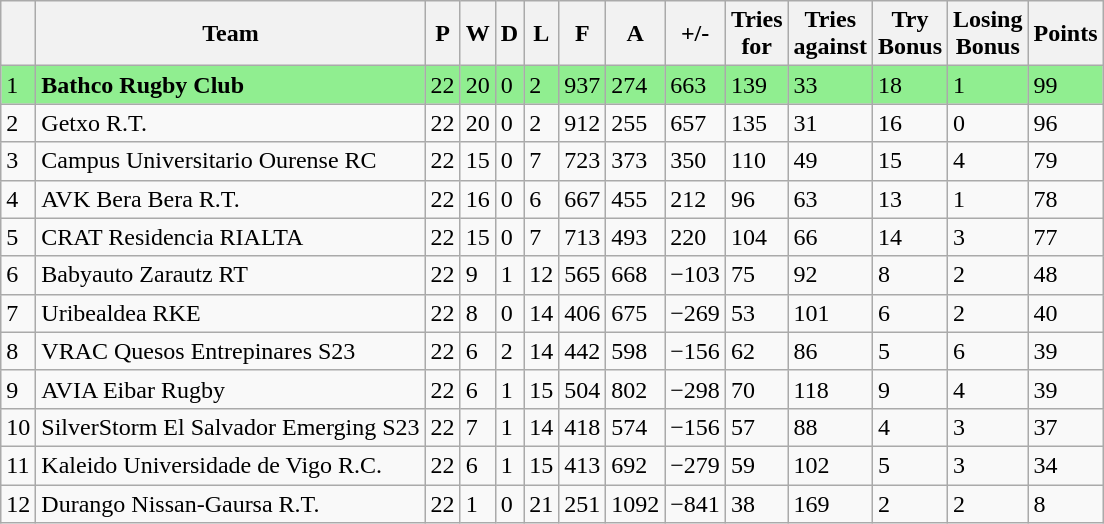<table class="wikitable">
<tr>
<th></th>
<th>Team</th>
<th>P</th>
<th>W</th>
<th>D</th>
<th>L</th>
<th>F</th>
<th>A</th>
<th>+/-</th>
<th>Tries<br>for</th>
<th>Tries<br>against</th>
<th>Try<br>Bonus</th>
<th>Losing<br>Bonus</th>
<th>Points</th>
</tr>
<tr style="background:#90EE90"|>
<td>1</td>
<td><strong>Bathco Rugby Club</strong></td>
<td>22</td>
<td>20</td>
<td>0</td>
<td>2</td>
<td>937</td>
<td>274</td>
<td>663</td>
<td>139</td>
<td>33</td>
<td>18</td>
<td>1</td>
<td>99</td>
</tr>
<tr>
<td>2</td>
<td>Getxo R.T.</td>
<td>22</td>
<td>20</td>
<td>0</td>
<td>2</td>
<td>912</td>
<td>255</td>
<td>657</td>
<td>135</td>
<td>31</td>
<td>16</td>
<td>0</td>
<td>96</td>
</tr>
<tr>
<td>3</td>
<td>Campus Universitario Ourense RC</td>
<td>22</td>
<td>15</td>
<td>0</td>
<td>7</td>
<td>723</td>
<td>373</td>
<td>350</td>
<td>110</td>
<td>49</td>
<td>15</td>
<td>4</td>
<td>79</td>
</tr>
<tr>
<td>4</td>
<td>AVK Bera Bera R.T.</td>
<td>22</td>
<td>16</td>
<td>0</td>
<td>6</td>
<td>667</td>
<td>455</td>
<td>212</td>
<td>96</td>
<td>63</td>
<td>13</td>
<td>1</td>
<td>78</td>
</tr>
<tr>
<td>5</td>
<td>CRAT Residencia RIALTA</td>
<td>22</td>
<td>15</td>
<td>0</td>
<td>7</td>
<td>713</td>
<td>493</td>
<td>220</td>
<td>104</td>
<td>66</td>
<td>14</td>
<td>3</td>
<td>77</td>
</tr>
<tr>
<td>6</td>
<td>Babyauto Zarautz RT</td>
<td>22</td>
<td>9</td>
<td>1</td>
<td>12</td>
<td>565</td>
<td>668</td>
<td>−103</td>
<td>75</td>
<td>92</td>
<td>8</td>
<td>2</td>
<td>48</td>
</tr>
<tr>
<td>7</td>
<td>Uribealdea RKE</td>
<td>22</td>
<td>8</td>
<td>0</td>
<td>14</td>
<td>406</td>
<td>675</td>
<td>−269</td>
<td>53</td>
<td>101</td>
<td>6</td>
<td>2</td>
<td>40</td>
</tr>
<tr>
<td>8</td>
<td>VRAC Quesos Entrepinares S23</td>
<td>22</td>
<td>6</td>
<td>2</td>
<td>14</td>
<td>442</td>
<td>598</td>
<td>−156</td>
<td>62</td>
<td>86</td>
<td>5</td>
<td>6</td>
<td>39</td>
</tr>
<tr>
<td>9</td>
<td>AVIA Eibar Rugby</td>
<td>22</td>
<td>6</td>
<td>1</td>
<td>15</td>
<td>504</td>
<td>802</td>
<td>−298</td>
<td>70</td>
<td>118</td>
<td>9</td>
<td>4</td>
<td>39</td>
</tr>
<tr>
<td>10</td>
<td>SilverStorm El Salvador Emerging S23</td>
<td>22</td>
<td>7</td>
<td>1</td>
<td>14</td>
<td>418</td>
<td>574</td>
<td>−156</td>
<td>57</td>
<td>88</td>
<td>4</td>
<td>3</td>
<td>37</td>
</tr>
<tr>
<td>11</td>
<td>Kaleido Universidade de Vigo R.C.</td>
<td>22</td>
<td>6</td>
<td>1</td>
<td>15</td>
<td>413</td>
<td>692</td>
<td>−279</td>
<td>59</td>
<td>102</td>
<td>5</td>
<td>3</td>
<td>34</td>
</tr>
<tr>
<td>12</td>
<td>Durango Nissan-Gaursa R.T.</td>
<td>22</td>
<td>1</td>
<td>0</td>
<td>21</td>
<td>251</td>
<td>1092</td>
<td>−841</td>
<td>38</td>
<td>169</td>
<td>2</td>
<td>2</td>
<td>8</td>
</tr>
</table>
